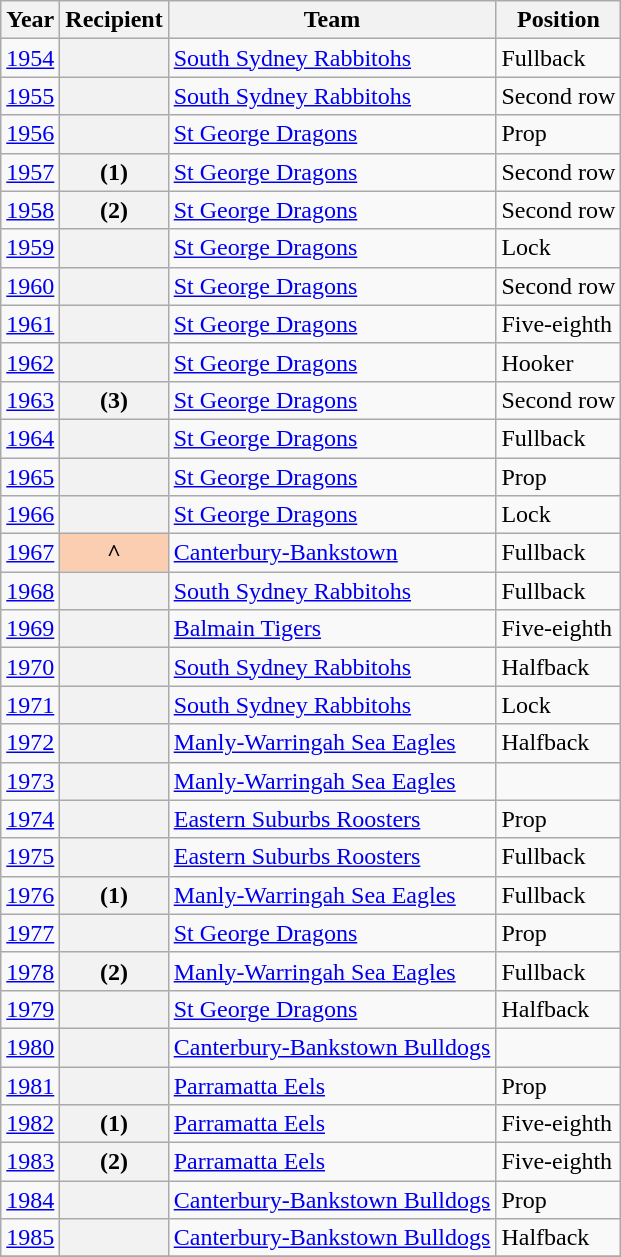<table class="wikitable sortable plainrowheaders" style="text-align:left;">
<tr>
<th scope=col>Year</th>
<th scope=col>Recipient</th>
<th scope=col>Team</th>
<th scope=col>Position</th>
</tr>
<tr>
<td><a href='#'>1954</a></td>
<th scope=row></th>
<td> <a href='#'>South Sydney Rabbitohs</a></td>
<td>Fullback</td>
</tr>
<tr>
<td><a href='#'>1955</a></td>
<th scope=row></th>
<td> <a href='#'>South Sydney Rabbitohs</a></td>
<td>Second row</td>
</tr>
<tr>
<td><a href='#'>1956</a></td>
<th scope=row></th>
<td> <a href='#'>St George Dragons</a></td>
<td>Prop</td>
</tr>
<tr>
<td><a href='#'>1957</a></td>
<th scope=row> (1)</th>
<td> <a href='#'>St George Dragons</a></td>
<td>Second row</td>
</tr>
<tr>
<td><a href='#'>1958</a></td>
<th scope=row> (2)</th>
<td> <a href='#'>St George Dragons</a></td>
<td>Second row</td>
</tr>
<tr>
<td><a href='#'>1959</a></td>
<th scope=row></th>
<td> <a href='#'>St George Dragons</a></td>
<td>Lock</td>
</tr>
<tr>
<td><a href='#'>1960</a></td>
<th scope=row></th>
<td> <a href='#'>St George Dragons</a></td>
<td>Second row</td>
</tr>
<tr>
<td><a href='#'>1961</a></td>
<th scope=row></th>
<td> <a href='#'>St George Dragons</a></td>
<td>Five-eighth</td>
</tr>
<tr>
<td><a href='#'>1962</a></td>
<th scope=row></th>
<td> <a href='#'>St George Dragons</a></td>
<td>Hooker</td>
</tr>
<tr>
<td><a href='#'>1963</a></td>
<th scope=row> (3)</th>
<td> <a href='#'>St George Dragons</a></td>
<td>Second row</td>
</tr>
<tr>
<td><a href='#'>1964</a></td>
<th scope=row></th>
<td> <a href='#'>St George Dragons</a></td>
<td>Fullback</td>
</tr>
<tr>
<td><a href='#'>1965</a></td>
<th scope=row></th>
<td> <a href='#'>St George Dragons</a></td>
<td>Prop</td>
</tr>
<tr>
<td><a href='#'>1966</a></td>
<th scope=row></th>
<td> <a href='#'>St George Dragons</a></td>
<td>Lock</td>
</tr>
<tr>
<td><a href='#'>1967</a></td>
<th scope=row style="background:#FBCEB1;">^</th>
<td> <a href='#'>Canterbury-Bankstown</a></td>
<td>Fullback</td>
</tr>
<tr>
<td><a href='#'>1968</a></td>
<th scope=row></th>
<td> <a href='#'>South Sydney Rabbitohs</a></td>
<td>Fullback</td>
</tr>
<tr>
<td><a href='#'>1969</a></td>
<th scope=row></th>
<td> <a href='#'>Balmain Tigers</a></td>
<td>Five-eighth</td>
</tr>
<tr>
<td><a href='#'>1970</a></td>
<th scope=row></th>
<td> <a href='#'>South Sydney Rabbitohs</a></td>
<td>Halfback</td>
</tr>
<tr>
<td><a href='#'>1971</a></td>
<th scope=row></th>
<td> <a href='#'>South Sydney Rabbitohs</a></td>
<td>Lock</td>
</tr>
<tr>
<td><a href='#'>1972</a></td>
<th scope=row></th>
<td> <a href='#'>Manly-Warringah Sea Eagles</a></td>
<td>Halfback</td>
</tr>
<tr>
<td><a href='#'>1973</a></td>
<th scope=row></th>
<td> <a href='#'>Manly-Warringah Sea Eagles</a></td>
<td></td>
</tr>
<tr>
<td><a href='#'>1974</a></td>
<th scope=row></th>
<td> <a href='#'>Eastern Suburbs Roosters</a></td>
<td>Prop</td>
</tr>
<tr>
<td><a href='#'>1975</a></td>
<th scope=row></th>
<td> <a href='#'>Eastern Suburbs Roosters</a></td>
<td>Fullback</td>
</tr>
<tr>
<td><a href='#'>1976</a></td>
<th scope=row> (1)</th>
<td> <a href='#'>Manly-Warringah Sea Eagles</a></td>
<td>Fullback</td>
</tr>
<tr>
<td><a href='#'>1977</a></td>
<th scope=row></th>
<td> <a href='#'>St George Dragons</a></td>
<td>Prop</td>
</tr>
<tr>
<td><a href='#'>1978</a></td>
<th scope=row> (2)</th>
<td> <a href='#'>Manly-Warringah Sea Eagles</a></td>
<td>Fullback</td>
</tr>
<tr>
<td><a href='#'>1979</a></td>
<th scope=row></th>
<td> <a href='#'>St George Dragons</a></td>
<td>Halfback</td>
</tr>
<tr>
<td><a href='#'>1980</a></td>
<th scope=row></th>
<td> <a href='#'>Canterbury-Bankstown Bulldogs</a></td>
<td></td>
</tr>
<tr>
<td><a href='#'>1981</a></td>
<th scope=row></th>
<td> <a href='#'>Parramatta Eels</a></td>
<td>Prop</td>
</tr>
<tr>
<td><a href='#'>1982</a></td>
<th scope=row> (1)</th>
<td> <a href='#'>Parramatta Eels</a></td>
<td>Five-eighth</td>
</tr>
<tr>
<td><a href='#'>1983</a></td>
<th scope=row> (2)</th>
<td> <a href='#'>Parramatta Eels</a></td>
<td>Five-eighth</td>
</tr>
<tr>
<td><a href='#'>1984</a></td>
<th scope=row></th>
<td> <a href='#'>Canterbury-Bankstown Bulldogs</a></td>
<td>Prop</td>
</tr>
<tr>
<td><a href='#'>1985</a></td>
<th scope=row></th>
<td> <a href='#'>Canterbury-Bankstown Bulldogs</a></td>
<td>Halfback</td>
</tr>
<tr>
</tr>
</table>
